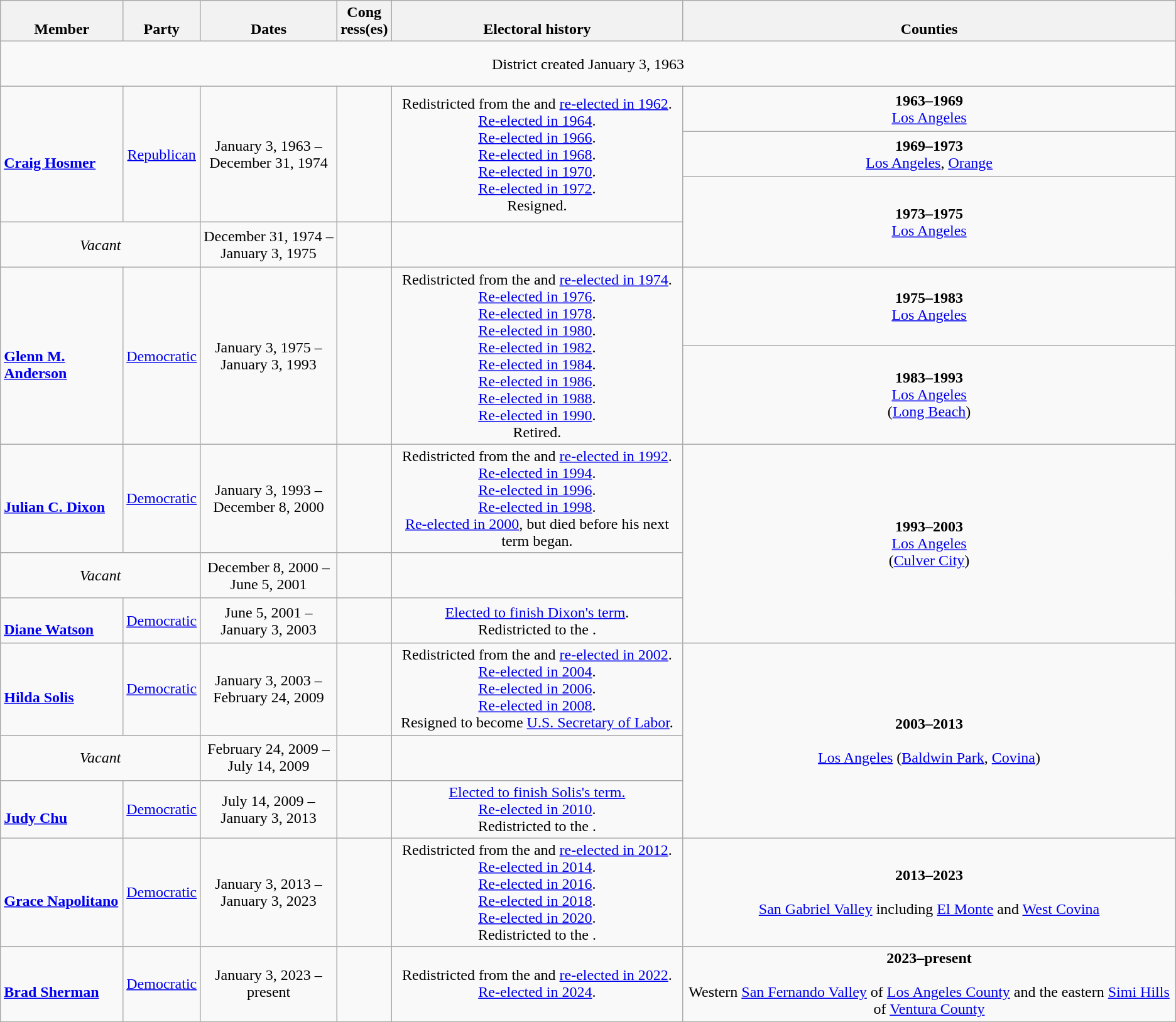<table class=wikitable style="text-align:center">
<tr valign=bottom>
<th>Member</th>
<th>Party</th>
<th>Dates</th>
<th>Cong<br>ress(es)</th>
<th>Electoral history</th>
<th>Counties</th>
</tr>
<tr style="height:3em">
<td colspan=6>District created January 3, 1963</td>
</tr>
<tr style="height:3em">
<td rowspan=3 align=left><br><strong><a href='#'>Craig Hosmer</a></strong><br></td>
<td rowspan=3 ><a href='#'>Republican</a></td>
<td rowspan=3 nowrap>January 3, 1963 –<br>December 31, 1974</td>
<td rowspan=3></td>
<td rowspan=3>Redistricted from the  and <a href='#'>re-elected in 1962</a>.<br><a href='#'>Re-elected in 1964</a>.<br><a href='#'>Re-elected in 1966</a>.<br><a href='#'>Re-elected in 1968</a>.<br><a href='#'>Re-elected in 1970</a>.<br><a href='#'>Re-elected in 1972</a>.<br>Resigned.</td>
<td><strong>1963–1969</strong><br><a href='#'>Los Angeles</a></td>
</tr>
<tr style="height:3em">
<td><strong>1969–1973</strong><br><a href='#'>Los Angeles</a>, <a href='#'>Orange</a></td>
</tr>
<tr style="height:3em">
<td rowspan=2><strong>1973–1975</strong><br><a href='#'>Los Angeles</a></td>
</tr>
<tr style="height:3em">
<td colspan=2><em>Vacant</em></td>
<td nowrap>December 31, 1974 –<br>January 3, 1975</td>
<td></td>
</tr>
<tr style="height:3em">
<td rowspan=2 align=left><br><strong><a href='#'>Glenn M. Anderson</a></strong><br></td>
<td rowspan=2 ><a href='#'>Democratic</a></td>
<td rowspan=2 nowrap>January 3, 1975 –<br>January 3, 1993</td>
<td rowspan=2></td>
<td rowspan=2>Redistricted from the  and <a href='#'>re-elected in 1974</a>.<br><a href='#'>Re-elected in 1976</a>.<br><a href='#'>Re-elected in 1978</a>.<br><a href='#'>Re-elected in 1980</a>.<br><a href='#'>Re-elected in 1982</a>.<br><a href='#'>Re-elected in 1984</a>.<br><a href='#'>Re-elected in 1986</a>.<br><a href='#'>Re-elected in 1988</a>.<br><a href='#'>Re-elected in 1990</a>.<br>Retired.</td>
<td><strong>1975–1983</strong><br><a href='#'>Los Angeles</a></td>
</tr>
<tr style="height:3em">
<td><strong>1983–1993</strong><br><a href='#'>Los Angeles</a><br>(<a href='#'>Long Beach</a>)</td>
</tr>
<tr style="height:3em">
<td align=left><br><strong><a href='#'>Julian C. Dixon</a></strong><br></td>
<td><a href='#'>Democratic</a></td>
<td nowrap>January 3, 1993 –<br>December 8, 2000</td>
<td></td>
<td>Redistricted from the  and <a href='#'>re-elected in 1992</a>.<br><a href='#'>Re-elected in 1994</a>.<br><a href='#'>Re-elected in 1996</a>.<br><a href='#'>Re-elected in 1998</a>.<br><a href='#'>Re-elected in 2000</a>, but died before his next term began.</td>
<td rowspan=3><strong>1993–2003</strong><br><a href='#'>Los Angeles</a><br>(<a href='#'>Culver City</a>)</td>
</tr>
<tr style="height:3em">
<td colspan=2><em>Vacant</em></td>
<td nowrap>December 8, 2000 –<br>June 5, 2001</td>
<td></td>
</tr>
<tr style="height:3em">
<td align=left><br><strong><a href='#'>Diane Watson</a></strong><br></td>
<td><a href='#'>Democratic</a></td>
<td nowrap>June 5, 2001 –<br>January 3, 2003</td>
<td></td>
<td><a href='#'>Elected to finish Dixon's term</a>.<br>Redistricted to the .</td>
</tr>
<tr style="height:3em">
<td align=left><br><strong><a href='#'>Hilda Solis</a></strong><br></td>
<td><a href='#'>Democratic</a></td>
<td nowrap>January 3, 2003 –<br>February 24, 2009</td>
<td></td>
<td>Redistricted from the  and <a href='#'>re-elected in 2002</a>.<br><a href='#'>Re-elected in 2004</a>.<br><a href='#'>Re-elected in 2006</a>.<br><a href='#'>Re-elected in 2008</a>.<br>Resigned to become <a href='#'>U.S. Secretary of Labor</a>.</td>
<td rowspan=3><strong>2003–2013</strong><br><br><a href='#'>Los Angeles</a> (<a href='#'>Baldwin Park</a>, <a href='#'>Covina</a>)</td>
</tr>
<tr style="height:3em">
<td colspan=2><em>Vacant</em></td>
<td nowrap>February 24, 2009 –<br>July 14, 2009</td>
<td></td>
</tr>
<tr style="height:3em">
<td align=left><br><strong><a href='#'>Judy Chu</a></strong><br></td>
<td><a href='#'>Democratic</a></td>
<td nowrap>July 14, 2009 –<br>January 3, 2013</td>
<td></td>
<td><a href='#'>Elected to finish Solis's term.</a><br><a href='#'>Re-elected in 2010</a>.<br>Redistricted to the .</td>
</tr>
<tr style="height:3em">
<td align=left><br><strong><a href='#'>Grace Napolitano</a></strong><br></td>
<td><a href='#'>Democratic</a></td>
<td nowrap>January 3, 2013 –<br>January 3, 2023</td>
<td></td>
<td>Redistricted from the  and <a href='#'>re-elected in 2012</a>.<br><a href='#'>Re-elected in 2014</a>.<br><a href='#'>Re-elected in 2016</a>.<br><a href='#'>Re-elected in 2018</a>.<br><a href='#'>Re-elected in 2020</a>.<br>Redistricted to the .</td>
<td><strong>2013–2023</strong><br><br><a href='#'>San Gabriel Valley</a> including <a href='#'>El Monte</a> and <a href='#'>West Covina</a></td>
</tr>
<tr style="height:3em">
<td align=left><br><strong><a href='#'>Brad Sherman</a></strong><br></td>
<td><a href='#'>Democratic</a></td>
<td nowrap>January 3, 2023 –<br>present</td>
<td></td>
<td>Redistricted from the  and <a href='#'>re-elected in 2022</a>.<br><a href='#'>Re-elected in 2024</a>.</td>
<td><strong>2023–present</strong><br><br>Western <a href='#'>San Fernando Valley</a> of <a href='#'>Los Angeles County</a> and the eastern <a href='#'>Simi Hills</a> of <a href='#'>Ventura County</a></td>
</tr>
</table>
